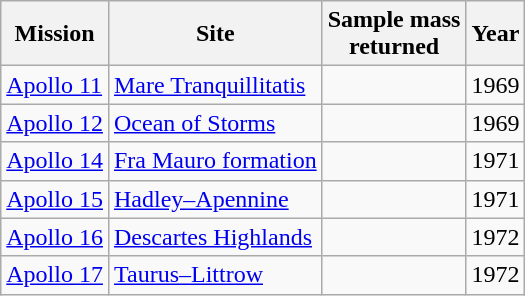<table class="wikitable">
<tr>
<th>Mission</th>
<th>Site</th>
<th>Sample mass<br>returned</th>
<th>Year</th>
</tr>
<tr>
<td><a href='#'>Apollo 11</a></td>
<td><a href='#'>Mare Tranquillitatis</a></td>
<td align="right"><br></td>
<td align="right">1969</td>
</tr>
<tr>
<td><a href='#'>Apollo 12</a></td>
<td><a href='#'>Ocean of Storms</a></td>
<td align="right"><br></td>
<td align="right">1969</td>
</tr>
<tr>
<td><a href='#'>Apollo 14</a></td>
<td><a href='#'>Fra Mauro formation</a></td>
<td align="right"><br></td>
<td align="right">1971</td>
</tr>
<tr>
<td><a href='#'>Apollo 15</a></td>
<td><a href='#'>Hadley–Apennine</a></td>
<td align="right"><br></td>
<td align="right">1971</td>
</tr>
<tr>
<td><a href='#'>Apollo 16</a></td>
<td><a href='#'>Descartes Highlands</a></td>
<td align="right"><br></td>
<td align="right">1972</td>
</tr>
<tr>
<td><a href='#'>Apollo 17</a></td>
<td><a href='#'>Taurus–Littrow</a></td>
<td align="right"><br></td>
<td align="right">1972</td>
</tr>
</table>
